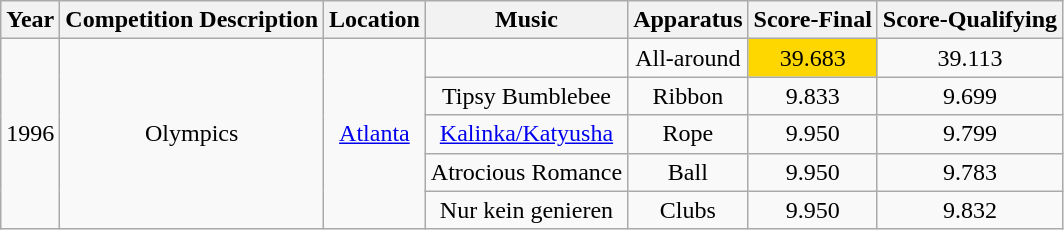<table class="wikitable" style="text-align:center">
<tr>
<th>Year</th>
<th>Competition Description</th>
<th>Location</th>
<th>Music</th>
<th>Apparatus</th>
<th>Score-Final</th>
<th>Score-Qualifying</th>
</tr>
<tr>
<td rowspan=5>1996</td>
<td rowspan=5>Olympics</td>
<td rowspan=5><a href='#'>Atlanta</a></td>
<td></td>
<td>All-around</td>
<td bgcolor=gold>39.683</td>
<td>39.113</td>
</tr>
<tr>
<td>Tipsy Bumblebee</td>
<td>Ribbon</td>
<td>9.833</td>
<td>9.699</td>
</tr>
<tr>
<td><a href='#'>Kalinka/Katyusha</a></td>
<td>Rope</td>
<td>9.950</td>
<td>9.799</td>
</tr>
<tr>
<td>Atrocious Romance</td>
<td>Ball</td>
<td>9.950</td>
<td>9.783</td>
</tr>
<tr>
<td>Nur kein genieren</td>
<td>Clubs</td>
<td>9.950</td>
<td>9.832</td>
</tr>
</table>
